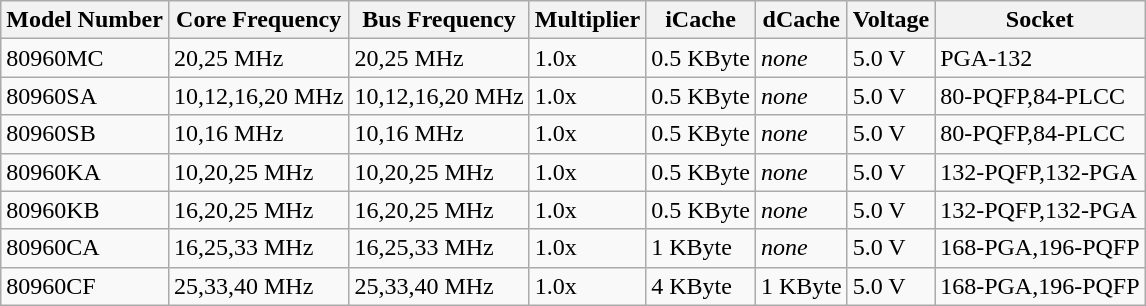<table class="wikitable">
<tr>
<th>Model Number</th>
<th>Core Frequency</th>
<th>Bus Frequency</th>
<th>Multiplier</th>
<th>iCache</th>
<th>dCache</th>
<th>Voltage</th>
<th>Socket</th>
</tr>
<tr>
<td>80960MC</td>
<td>20,25 MHz</td>
<td>20,25 MHz</td>
<td>1.0x</td>
<td>0.5 KByte</td>
<td><em>none</em></td>
<td>5.0 V</td>
<td>PGA-132</td>
</tr>
<tr>
<td>80960SA</td>
<td>10,12,16,20 MHz</td>
<td>10,12,16,20 MHz</td>
<td>1.0x</td>
<td>0.5 KByte</td>
<td><em>none</em></td>
<td>5.0 V</td>
<td>80-PQFP,84-PLCC</td>
</tr>
<tr>
<td>80960SB</td>
<td>10,16 MHz</td>
<td>10,16 MHz</td>
<td>1.0x</td>
<td>0.5 KByte</td>
<td><em>none</em></td>
<td>5.0 V</td>
<td>80-PQFP,84-PLCC</td>
</tr>
<tr>
<td>80960KA</td>
<td>10,20,25 MHz</td>
<td>10,20,25 MHz</td>
<td>1.0x</td>
<td>0.5 KByte</td>
<td><em>none</em></td>
<td>5.0 V</td>
<td>132-PQFP,132-PGA</td>
</tr>
<tr>
<td>80960KB</td>
<td>16,20,25 MHz</td>
<td>16,20,25 MHz</td>
<td>1.0x</td>
<td>0.5 KByte</td>
<td><em>none</em></td>
<td>5.0 V</td>
<td>132-PQFP,132-PGA</td>
</tr>
<tr>
<td>80960CA</td>
<td>16,25,33 MHz</td>
<td>16,25,33 MHz</td>
<td>1.0x</td>
<td>1 KByte</td>
<td><em>none</em></td>
<td>5.0 V</td>
<td>168-PGA,196-PQFP</td>
</tr>
<tr>
<td>80960CF</td>
<td>25,33,40 MHz</td>
<td>25,33,40 MHz</td>
<td>1.0x</td>
<td>4 KByte</td>
<td>1 KByte</td>
<td>5.0 V</td>
<td>168-PGA,196-PQFP</td>
</tr>
</table>
